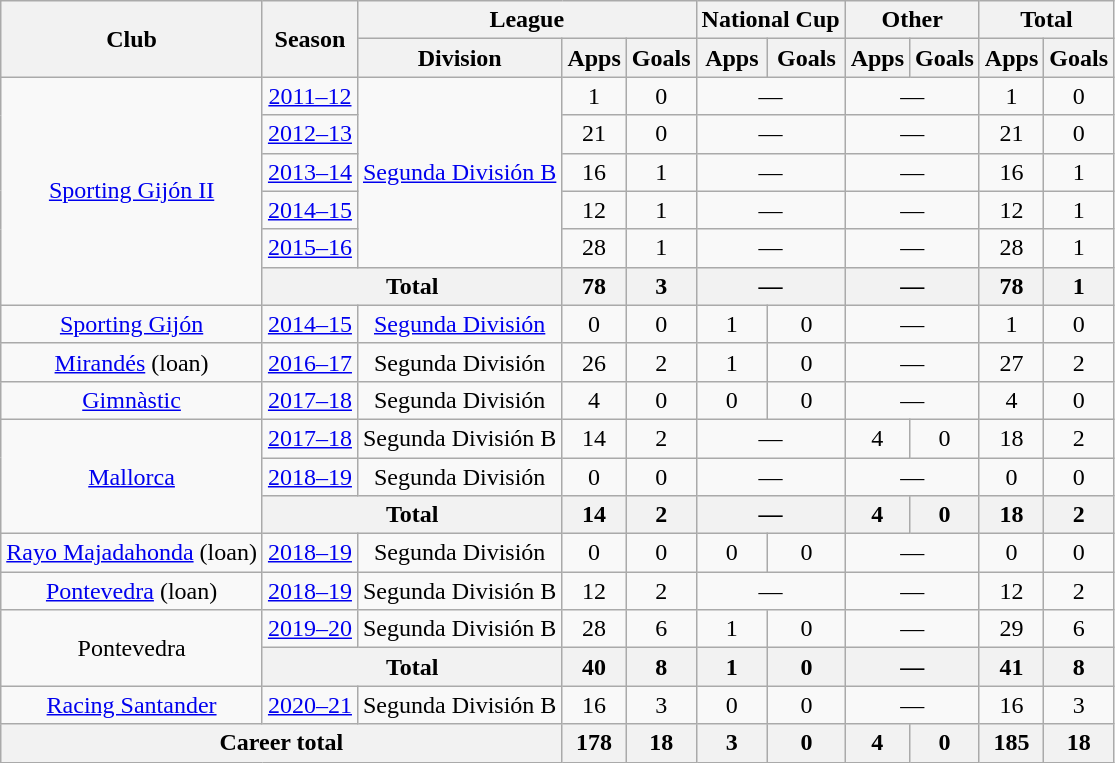<table class="wikitable" style="text-align:center">
<tr>
<th rowspan="2">Club</th>
<th rowspan="2">Season</th>
<th colspan="3">League</th>
<th colspan="2">National Cup</th>
<th colspan="2">Other</th>
<th colspan="2">Total</th>
</tr>
<tr>
<th>Division</th>
<th>Apps</th>
<th>Goals</th>
<th>Apps</th>
<th>Goals</th>
<th>Apps</th>
<th>Goals</th>
<th>Apps</th>
<th>Goals</th>
</tr>
<tr>
<td rowspan="6"><a href='#'>Sporting Gijón II</a></td>
<td><a href='#'>2011–12</a></td>
<td rowspan="5"><a href='#'>Segunda División B</a></td>
<td>1</td>
<td>0</td>
<td colspan="2">—</td>
<td colspan="2">—</td>
<td>1</td>
<td>0</td>
</tr>
<tr>
<td><a href='#'>2012–13</a></td>
<td>21</td>
<td>0</td>
<td colspan="2">—</td>
<td colspan="2">—</td>
<td>21</td>
<td>0</td>
</tr>
<tr>
<td><a href='#'>2013–14</a></td>
<td>16</td>
<td>1</td>
<td colspan="2">—</td>
<td colspan="2">—</td>
<td>16</td>
<td>1</td>
</tr>
<tr>
<td><a href='#'>2014–15</a></td>
<td>12</td>
<td>1</td>
<td colspan="2">—</td>
<td colspan="2">—</td>
<td>12</td>
<td>1</td>
</tr>
<tr>
<td><a href='#'>2015–16</a></td>
<td>28</td>
<td>1</td>
<td colspan="2">—</td>
<td colspan="2">—</td>
<td>28</td>
<td>1</td>
</tr>
<tr>
<th colspan="2">Total</th>
<th>78</th>
<th>3</th>
<th colspan="2">—</th>
<th colspan="2">—</th>
<th>78</th>
<th>1</th>
</tr>
<tr>
<td><a href='#'>Sporting Gijón</a></td>
<td><a href='#'>2014–15</a></td>
<td><a href='#'>Segunda División</a></td>
<td>0</td>
<td>0</td>
<td>1</td>
<td>0</td>
<td colspan="2">—</td>
<td>1</td>
<td>0</td>
</tr>
<tr>
<td><a href='#'>Mirandés</a> (loan)</td>
<td><a href='#'>2016–17</a></td>
<td>Segunda División</td>
<td>26</td>
<td>2</td>
<td>1</td>
<td>0</td>
<td colspan="2">—</td>
<td>27</td>
<td>2</td>
</tr>
<tr>
<td><a href='#'>Gimnàstic</a></td>
<td><a href='#'>2017–18</a></td>
<td>Segunda División</td>
<td>4</td>
<td>0</td>
<td>0</td>
<td>0</td>
<td colspan="2">—</td>
<td>4</td>
<td>0</td>
</tr>
<tr>
<td rowspan="3"><a href='#'>Mallorca</a></td>
<td><a href='#'>2017–18</a></td>
<td>Segunda División B</td>
<td>14</td>
<td>2</td>
<td colspan="2">—</td>
<td>4</td>
<td>0</td>
<td>18</td>
<td>2</td>
</tr>
<tr>
<td><a href='#'>2018–19</a></td>
<td>Segunda División</td>
<td>0</td>
<td>0</td>
<td colspan="2">—</td>
<td colspan="2">—</td>
<td>0</td>
<td>0</td>
</tr>
<tr>
<th colspan="2">Total</th>
<th>14</th>
<th>2</th>
<th colspan="2">—</th>
<th>4</th>
<th>0</th>
<th>18</th>
<th>2</th>
</tr>
<tr>
<td><a href='#'>Rayo Majadahonda</a> (loan)</td>
<td><a href='#'>2018–19</a></td>
<td>Segunda División</td>
<td>0</td>
<td>0</td>
<td>0</td>
<td>0</td>
<td colspan="2">—</td>
<td>0</td>
<td>0</td>
</tr>
<tr>
<td><a href='#'>Pontevedra</a> (loan)</td>
<td><a href='#'>2018–19</a></td>
<td>Segunda División B</td>
<td>12</td>
<td>2</td>
<td colspan="2">—</td>
<td colspan="2">—</td>
<td>12</td>
<td>2</td>
</tr>
<tr>
<td rowspan="2">Pontevedra</td>
<td><a href='#'>2019–20</a></td>
<td>Segunda División B</td>
<td>28</td>
<td>6</td>
<td>1</td>
<td>0</td>
<td colspan="2">—</td>
<td>29</td>
<td>6</td>
</tr>
<tr>
<th colspan="2">Total</th>
<th>40</th>
<th>8</th>
<th>1</th>
<th>0</th>
<th colspan="2">—</th>
<th>41</th>
<th>8</th>
</tr>
<tr>
<td><a href='#'>Racing Santander</a></td>
<td><a href='#'>2020–21</a></td>
<td>Segunda División B</td>
<td>16</td>
<td>3</td>
<td>0</td>
<td>0</td>
<td colspan="2">—</td>
<td>16</td>
<td>3</td>
</tr>
<tr>
<th colspan="3">Career total</th>
<th>178</th>
<th>18</th>
<th>3</th>
<th>0</th>
<th>4</th>
<th>0</th>
<th>185</th>
<th>18</th>
</tr>
</table>
